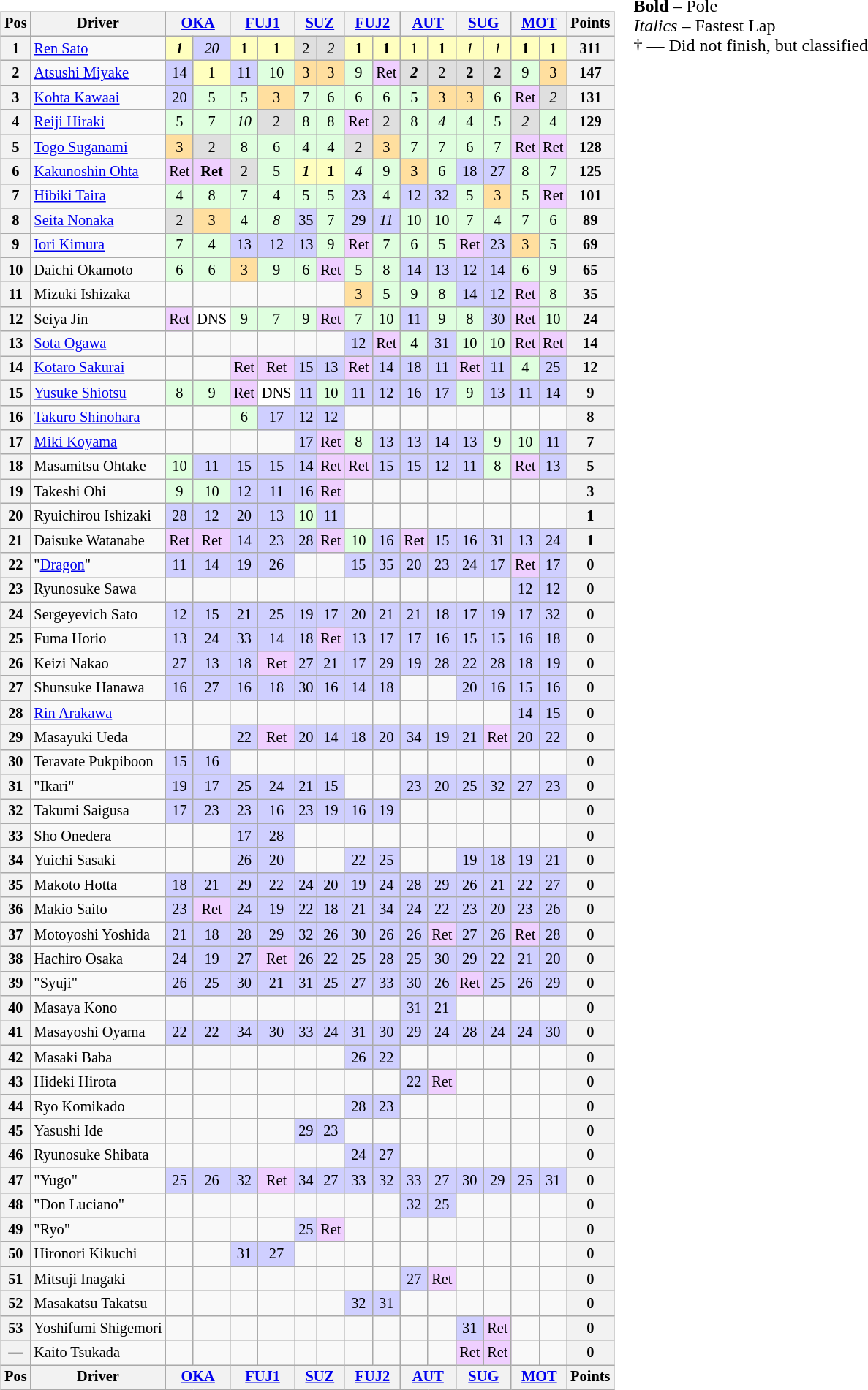<table>
<tr>
<td><br><table class="wikitable" style="font-size:85%; text-align:center">
<tr style="background:#f9f9f9">
<th>Pos</th>
<th>Driver</th>
<th colspan=2><a href='#'>OKA</a></th>
<th colspan=2><a href='#'>FUJ1</a></th>
<th colspan=2><a href='#'>SUZ</a></th>
<th colspan=2><a href='#'>FUJ2</a></th>
<th colspan=2><a href='#'>AUT</a></th>
<th colspan=2><a href='#'>SUG</a></th>
<th colspan=2><a href='#'>MOT</a></th>
<th>Points</th>
</tr>
<tr>
<th>1</th>
<td style="text-align:left"> <a href='#'>Ren Sato</a></td>
<td style="background:#ffffbf"><strong><em>1</em></strong></td>
<td style="background:#cfcfff"><em>20</em></td>
<td style="background:#ffffbf"><strong>1</strong></td>
<td style="background:#ffffbf"><strong>1</strong></td>
<td style="background:#dfdfdf">2</td>
<td style="background:#dfdfdf"><em>2</em></td>
<td style="background:#ffffbf"><strong>1</strong></td>
<td style="background:#ffffbf"><strong>1</strong></td>
<td style="background:#ffffbf">1</td>
<td style="background:#ffffbf"><strong>1</strong></td>
<td style="background:#ffffbf"><em>1</em></td>
<td style="background:#ffffbf"><em>1</em></td>
<td style="background:#ffffbf"><strong>1</strong></td>
<td style="background:#ffffbf"><strong>1</strong></td>
<th>311</th>
</tr>
<tr>
<th>2</th>
<td style="text-align:left"> <a href='#'>Atsushi Miyake</a></td>
<td style="background:#cfcfff">14</td>
<td style="background:#ffffbf">1</td>
<td style="background:#cfcfff">11</td>
<td style="background:#dfffdf">10</td>
<td style="background:#ffdf9f">3</td>
<td style="background:#ffdf9f">3</td>
<td style="background:#dfffdf">9</td>
<td style="background:#efcfff">Ret</td>
<td style="background:#dfdfdf"><strong><em>2</em></strong></td>
<td style="background:#dfdfdf">2</td>
<td style="background:#dfdfdf"><strong>2</strong></td>
<td style="background:#dfdfdf"><strong>2</strong></td>
<td style="background:#dfffdf">9</td>
<td style="background:#ffdf9f">3</td>
<th>147</th>
</tr>
<tr>
<th>3</th>
<td style="text-align:left"> <a href='#'>Kohta Kawaai</a></td>
<td style="background:#cfcfff">20</td>
<td style="background:#dfffdf">5</td>
<td style="background:#dfffdf">5</td>
<td style="background:#ffdf9f">3</td>
<td style="background:#dfffdf">7</td>
<td style="background:#dfffdf">6</td>
<td style="background:#dfffdf">6</td>
<td style="background:#dfffdf">6</td>
<td style="background:#dfffdf">5</td>
<td style="background:#ffdf9f">3</td>
<td style="background:#ffdf9f">3</td>
<td style="background:#dfffdf">6</td>
<td style="background:#efcfff">Ret</td>
<td style="background:#dfdfdf"><em>2</em></td>
<th>131</th>
</tr>
<tr>
<th>4</th>
<td style="text-align:left"> <a href='#'>Reiji Hiraki</a></td>
<td style="background:#dfffdf">5</td>
<td style="background:#dfffdf">7</td>
<td style="background:#dfffdf"><em>10</em></td>
<td style="background:#dfdfdf">2</td>
<td style="background:#dfffdf">8</td>
<td style="background:#dfffdf">8</td>
<td style="background:#efcfff">Ret</td>
<td style="background:#dfdfdf">2</td>
<td style="background:#dfffdf">8</td>
<td style="background:#dfffdf"><em>4</em></td>
<td style="background:#dfffdf">4</td>
<td style="background:#dfffdf">5</td>
<td style="background:#dfdfdf"><em>2</em></td>
<td style="background:#dfffdf">4</td>
<th>129</th>
</tr>
<tr>
<th>5</th>
<td style="text-align:left"> <a href='#'>Togo Suganami</a></td>
<td style="background:#ffdf9f">3</td>
<td style="background:#dfdfdf">2</td>
<td style="background:#dfffdf">8</td>
<td style="background:#dfffdf">6</td>
<td style="background:#dfffdf">4</td>
<td style="background:#dfffdf">4</td>
<td style="background:#dfdfdf">2</td>
<td style="background:#ffdf9f">3</td>
<td style="background:#dfffdf">7</td>
<td style="background:#dfffdf">7</td>
<td style="background:#dfffdf">6</td>
<td style="background:#dfffdf">7</td>
<td style="background:#efcfff">Ret</td>
<td style="background:#efcfff">Ret</td>
<th>128</th>
</tr>
<tr>
<th>6</th>
<td style="text-align:left"> <a href='#'>Kakunoshin Ohta</a></td>
<td style="background:#efcfff">Ret</td>
<td style="background:#efcfff"><strong>Ret</strong></td>
<td style="background:#dfdfdf">2</td>
<td style="background:#dfffdf">5</td>
<td style="background:#ffffbf"><strong><em>1</em></strong></td>
<td style="background:#ffffbf"><strong>1</strong></td>
<td style="background:#dfffdf"><em>4</em></td>
<td style="background:#dfffdf">9</td>
<td style="background:#ffdf9f">3</td>
<td style="background:#dfffdf">6</td>
<td style="background:#cfcfff">18</td>
<td style="background:#cfcfff">27</td>
<td style="background:#dfffdf">8</td>
<td style="background:#dfffdf">7</td>
<th>125</th>
</tr>
<tr>
<th>7</th>
<td style="text-align:left"> <a href='#'>Hibiki Taira</a></td>
<td style="background:#dfffdf">4</td>
<td style="background:#dfffdf">8</td>
<td style="background:#dfffdf">7</td>
<td style="background:#dfffdf">4</td>
<td style="background:#dfffdf">5</td>
<td style="background:#dfffdf">5</td>
<td style="background:#cfcfff">23</td>
<td style="background:#dfffdf">4</td>
<td style="background:#cfcfff">12</td>
<td style="background:#cfcfff">32</td>
<td style="background:#dfffdf">5</td>
<td style="background:#ffdf9f">3</td>
<td style="background:#dfffdf">5</td>
<td style="background:#efcfff">Ret</td>
<th>101</th>
</tr>
<tr>
<th>8</th>
<td style="text-align:left"> <a href='#'>Seita Nonaka</a></td>
<td style="background:#dfdfdf">2</td>
<td style="background:#ffdf9f">3</td>
<td style="background:#dfffdf">4</td>
<td style="background:#dfffdf"><em>8</em></td>
<td style="background:#cfcfff">35</td>
<td style="background:#dfffdf">7</td>
<td style="background:#cfcfff">29</td>
<td style="background:#cfcfff"><em>11</em></td>
<td style="background:#dfffdf">10</td>
<td style="background:#dfffdf">10</td>
<td style="background:#dfffdf">7</td>
<td style="background:#dfffdf">4</td>
<td style="background:#dfffdf">7</td>
<td style="background:#dfffdf">6</td>
<th>89</th>
</tr>
<tr>
<th>9</th>
<td style="text-align:left"> <a href='#'>Iori Kimura</a></td>
<td style="background:#dfffdf">7</td>
<td style="background:#dfffdf">4</td>
<td style="background:#cfcfff">13</td>
<td style="background:#cfcfff">12</td>
<td style="background:#cfcfff">13</td>
<td style="background:#dfffdf">9</td>
<td style="background:#efcfff">Ret</td>
<td style="background:#dfffdf">7</td>
<td style="background:#dfffdf">6</td>
<td style="background:#dfffdf">5</td>
<td style="background:#efcfff">Ret</td>
<td style="background:#cfcfff">23</td>
<td style="background:#ffdf9f">3</td>
<td style="background:#dfffdf">5</td>
<th>69</th>
</tr>
<tr>
<th>10</th>
<td style="text-align:left"> Daichi Okamoto</td>
<td style="background:#dfffdf">6</td>
<td style="background:#dfffdf">6</td>
<td style="background:#ffdf9f">3</td>
<td style="background:#dfffdf">9</td>
<td style="background:#dfffdf">6</td>
<td style="background:#efcfff">Ret</td>
<td style="background:#dfffdf">5</td>
<td style="background:#dfffdf">8</td>
<td style="background:#cfcfff">14</td>
<td style="background:#cfcfff">13</td>
<td style="background:#cfcfff">12</td>
<td style="background:#cfcfff">14</td>
<td style="background:#dfffdf">6</td>
<td style="background:#dfffdf">9</td>
<th>65</th>
</tr>
<tr>
<th>11</th>
<td style="text-align:left"> Mizuki Ishizaka</td>
<td></td>
<td></td>
<td></td>
<td></td>
<td></td>
<td></td>
<td style="background:#ffdf9f">3</td>
<td style="background:#dfffdf">5</td>
<td style="background:#dfffdf">9</td>
<td style="background:#dfffdf">8</td>
<td style="background:#cfcfff">14</td>
<td style="background:#cfcfff">12</td>
<td style="background:#efcfff">Ret</td>
<td style="background:#dfffdf">8</td>
<th>35</th>
</tr>
<tr>
<th>12</th>
<td style="text-align:left"> Seiya Jin</td>
<td style="background:#efcfff">Ret</td>
<td style="background:#ffffff">DNS</td>
<td style="background:#dfffdf">9</td>
<td style="background:#dfffdf">7</td>
<td style="background:#dfffdf">9</td>
<td style="background:#efcfff">Ret</td>
<td style="background:#dfffdf">7</td>
<td style="background:#dfffdf">10</td>
<td style="background:#cfcfff">11</td>
<td style="background:#dfffdf">9</td>
<td style="background:#dfffdf">8</td>
<td style="background:#cfcfff">30</td>
<td style="background:#efcfff">Ret</td>
<td style="background:#dfffdf">10</td>
<th>24</th>
</tr>
<tr>
<th>13</th>
<td style="text-align:left"> <a href='#'>Sota Ogawa</a></td>
<td></td>
<td></td>
<td></td>
<td></td>
<td></td>
<td></td>
<td style="background:#cfcfff">12</td>
<td style="background:#efcfff">Ret</td>
<td style="background:#dfffdf">4</td>
<td style="background:#cfcfff">31</td>
<td style="background:#dfffdf">10</td>
<td style="background:#dfffdf">10</td>
<td style="background:#efcfff">Ret</td>
<td style="background:#efcfff">Ret</td>
<th>14</th>
</tr>
<tr>
<th>14</th>
<td style="text-align:left"> <a href='#'>Kotaro Sakurai</a></td>
<td></td>
<td></td>
<td style="background:#efcfff">Ret</td>
<td style="background:#efcfff">Ret</td>
<td style="background:#cfcfff">15</td>
<td style="background:#cfcfff">13</td>
<td style="background:#efcfff">Ret</td>
<td style="background:#cfcfff">14</td>
<td style="background:#cfcfff">18</td>
<td style="background:#cfcfff">11</td>
<td style="background:#efcfff">Ret</td>
<td style="background:#cfcfff">11</td>
<td style="background:#dfffdf">4</td>
<td style="background:#cfcfff">25</td>
<th>12</th>
</tr>
<tr>
<th>15</th>
<td style="text-align:left"> <a href='#'>Yusuke Shiotsu</a></td>
<td style="background:#dfffdf">8</td>
<td style="background:#dfffdf">9</td>
<td style="background:#efcfff">Ret</td>
<td style="background:#ffffff">DNS</td>
<td style="background:#cfcfff">11</td>
<td style="background:#dfffdf">10</td>
<td style="background:#cfcfff">11</td>
<td style="background:#cfcfff">12</td>
<td style="background:#cfcfff">16</td>
<td style="background:#cfcfff">17</td>
<td style="background:#dfffdf">9</td>
<td style="background:#cfcfff">13</td>
<td style="background:#cfcfff">11</td>
<td style="background:#cfcfff">14</td>
<th>9</th>
</tr>
<tr>
<th>16</th>
<td style="text-align:left"> <a href='#'>Takuro Shinohara</a></td>
<td></td>
<td></td>
<td style="background:#dfffdf">6</td>
<td style="background:#cfcfff">17</td>
<td style="background:#cfcfff">12</td>
<td style="background:#cfcfff">12</td>
<td></td>
<td></td>
<td></td>
<td></td>
<td></td>
<td></td>
<td></td>
<td></td>
<th>8</th>
</tr>
<tr>
<th>17</th>
<td style="text-align:left"> <a href='#'>Miki Koyama</a></td>
<td></td>
<td></td>
<td></td>
<td></td>
<td style="background:#cfcfff">17</td>
<td style="background:#efcfff">Ret</td>
<td style="background:#dfffdf">8</td>
<td style="background:#cfcfff">13</td>
<td style="background:#cfcfff">13</td>
<td style="background:#cfcfff">14</td>
<td style="background:#cfcfff">13</td>
<td style="background:#dfffdf">9</td>
<td style="background:#dfffdf">10</td>
<td style="background:#cfcfff">11</td>
<th>7</th>
</tr>
<tr>
<th>18</th>
<td style="text-align:left"> Masamitsu Ohtake</td>
<td style="background:#dfffdf">10</td>
<td style="background:#cfcfff">11</td>
<td style="background:#cfcfff">15</td>
<td style="background:#cfcfff">15</td>
<td style="background:#cfcfff">14</td>
<td style="background:#efcfff">Ret</td>
<td style="background:#efcfff">Ret</td>
<td style="background:#cfcfff">15</td>
<td style="background:#cfcfff">15</td>
<td style="background:#cfcfff">12</td>
<td style="background:#cfcfff">11</td>
<td style="background:#dfffdf">8</td>
<td style="background:#efcfff">Ret</td>
<td style="background:#cfcfff">13</td>
<th>5</th>
</tr>
<tr>
<th>19</th>
<td style="text-align:left"> Takeshi Ohi</td>
<td style="background:#dfffdf">9</td>
<td style="background:#dfffdf">10</td>
<td style="background:#cfcfff">12</td>
<td style="background:#cfcfff">11</td>
<td style="background:#cfcfff">16</td>
<td style="background:#efcfff">Ret</td>
<td></td>
<td></td>
<td></td>
<td></td>
<td></td>
<td></td>
<td></td>
<td></td>
<th>3</th>
</tr>
<tr>
<th>20</th>
<td style="text-align:left"> Ryuichirou Ishizaki</td>
<td style="background:#cfcfff">28</td>
<td style="background:#cfcfff">12</td>
<td style="background:#cfcfff">20</td>
<td style="background:#cfcfff">13</td>
<td style="background:#dfffdf">10</td>
<td style="background:#cfcfff">11</td>
<td></td>
<td></td>
<td></td>
<td></td>
<td></td>
<td></td>
<td></td>
<td></td>
<th>1</th>
</tr>
<tr>
<th>21</th>
<td style="text-align:left"> Daisuke Watanabe</td>
<td style="background:#efcfff">Ret</td>
<td style="background:#efcfff">Ret</td>
<td style="background:#cfcfff">14</td>
<td style="background:#cfcfff">23</td>
<td style="background:#cfcfff">28</td>
<td style="background:#efcfff">Ret</td>
<td style="background:#dfffdf">10</td>
<td style="background:#cfcfff">16</td>
<td style="background:#efcfff">Ret</td>
<td style="background:#cfcfff">15</td>
<td style="background:#cfcfff">16</td>
<td style="background:#cfcfff">31</td>
<td style="background:#cfcfff">13</td>
<td style="background:#cfcfff">24</td>
<th>1</th>
</tr>
<tr>
<th>22</th>
<td style="text-align:left"> "<a href='#'>Dragon</a>"</td>
<td style="background:#cfcfff">11</td>
<td style="background:#cfcfff">14</td>
<td style="background:#cfcfff">19</td>
<td style="background:#cfcfff">26</td>
<td></td>
<td></td>
<td style="background:#cfcfff">15</td>
<td style="background:#cfcfff">35</td>
<td style="background:#cfcfff">20</td>
<td style="background:#cfcfff">23</td>
<td style="background:#cfcfff">24</td>
<td style="background:#cfcfff">17</td>
<td style="background:#efcfff">Ret</td>
<td style="background:#cfcfff">17</td>
<th>0</th>
</tr>
<tr>
<th>23</th>
<td style="text-align:left"> Ryunosuke Sawa</td>
<td></td>
<td></td>
<td></td>
<td></td>
<td></td>
<td></td>
<td></td>
<td></td>
<td></td>
<td></td>
<td></td>
<td></td>
<td style="background:#cfcfff">12</td>
<td style="background:#cfcfff">12</td>
<th>0</th>
</tr>
<tr>
<th>24</th>
<td style="text-align:left"> Sergeyevich Sato</td>
<td style="background:#cfcfff">12</td>
<td style="background:#cfcfff">15</td>
<td style="background:#cfcfff">21</td>
<td style="background:#cfcfff">25</td>
<td style="background:#cfcfff">19</td>
<td style="background:#cfcfff">17</td>
<td style="background:#cfcfff">20</td>
<td style="background:#cfcfff">21</td>
<td style="background:#cfcfff">21</td>
<td style="background:#cfcfff">18</td>
<td style="background:#cfcfff">17</td>
<td style="background:#cfcfff">19</td>
<td style="background:#cfcfff">17</td>
<td style="background:#cfcfff">32</td>
<th>0</th>
</tr>
<tr>
<th>25</th>
<td style="text-align:left"> Fuma Horio</td>
<td style="background:#cfcfff">13</td>
<td style="background:#cfcfff">24</td>
<td style="background:#cfcfff">33</td>
<td style="background:#cfcfff">14</td>
<td style="background:#cfcfff">18</td>
<td style="background:#efcfff">Ret</td>
<td style="background:#cfcfff">13</td>
<td style="background:#cfcfff">17</td>
<td style="background:#cfcfff">17</td>
<td style="background:#cfcfff">16</td>
<td style="background:#cfcfff">15</td>
<td style="background:#cfcfff">15</td>
<td style="background:#cfcfff">16</td>
<td style="background:#cfcfff">18</td>
<th>0</th>
</tr>
<tr>
<th>26</th>
<td style="text-align:left"> Keizi Nakao</td>
<td style="background:#cfcfff">27</td>
<td style="background:#cfcfff">13</td>
<td style="background:#cfcfff">18</td>
<td style="background:#efcfff">Ret</td>
<td style="background:#cfcfff">27</td>
<td style="background:#cfcfff">21</td>
<td style="background:#cfcfff">17</td>
<td style="background:#cfcfff">29</td>
<td style="background:#cfcfff">19</td>
<td style="background:#cfcfff">28</td>
<td style="background:#cfcfff">22</td>
<td style="background:#cfcfff">28</td>
<td style="background:#cfcfff">18</td>
<td style="background:#cfcfff">19</td>
<th>0</th>
</tr>
<tr>
<th>27</th>
<td style="text-align:left"> Shunsuke Hanawa</td>
<td style="background:#cfcfff">16</td>
<td style="background:#cfcfff">27</td>
<td style="background:#cfcfff">16</td>
<td style="background:#cfcfff">18</td>
<td style="background:#cfcfff">30</td>
<td style="background:#cfcfff">16</td>
<td style="background:#cfcfff">14</td>
<td style="background:#cfcfff">18</td>
<td></td>
<td></td>
<td style="background:#cfcfff">20</td>
<td style="background:#cfcfff">16</td>
<td style="background:#cfcfff">15</td>
<td style="background:#cfcfff">16</td>
<th>0</th>
</tr>
<tr>
<th>28</th>
<td style="text-align:left"> <a href='#'>Rin Arakawa</a></td>
<td></td>
<td></td>
<td></td>
<td></td>
<td></td>
<td></td>
<td></td>
<td></td>
<td></td>
<td></td>
<td></td>
<td></td>
<td style="background:#cfcfff">14</td>
<td style="background:#cfcfff">15</td>
<th>0</th>
</tr>
<tr>
<th>29</th>
<td style="text-align:left"> Masayuki Ueda</td>
<td></td>
<td></td>
<td style="background:#cfcfff">22</td>
<td style="background:#efcfff">Ret</td>
<td style="background:#cfcfff">20</td>
<td style="background:#cfcfff">14</td>
<td style="background:#cfcfff">18</td>
<td style="background:#cfcfff">20</td>
<td style="background:#cfcfff">34</td>
<td style="background:#cfcfff">19</td>
<td style="background:#cfcfff">21</td>
<td style="background:#efcfff">Ret</td>
<td style="background:#cfcfff">20</td>
<td style="background:#cfcfff">22</td>
<th>0</th>
</tr>
<tr>
<th>30</th>
<td style="text-align:left"> Teravate Pukpiboon</td>
<td style="background:#cfcfff">15</td>
<td style="background:#cfcfff">16</td>
<td></td>
<td></td>
<td></td>
<td></td>
<td></td>
<td></td>
<td></td>
<td></td>
<td></td>
<td></td>
<td></td>
<td></td>
<th>0</th>
</tr>
<tr>
<th>31</th>
<td style="text-align:left"> "Ikari"</td>
<td style="background:#cfcfff">19</td>
<td style="background:#cfcfff">17</td>
<td style="background:#cfcfff">25</td>
<td style="background:#cfcfff">24</td>
<td style="background:#cfcfff">21</td>
<td style="background:#cfcfff">15</td>
<td></td>
<td></td>
<td style="background:#cfcfff">23</td>
<td style="background:#cfcfff">20</td>
<td style="background:#cfcfff">25</td>
<td style="background:#cfcfff">32</td>
<td style="background:#cfcfff">27</td>
<td style="background:#cfcfff">23</td>
<th>0</th>
</tr>
<tr>
<th>32</th>
<td style="text-align:left"> Takumi Saigusa</td>
<td style="background:#cfcfff">17</td>
<td style="background:#cfcfff">23</td>
<td style="background:#cfcfff">23</td>
<td style="background:#cfcfff">16</td>
<td style="background:#cfcfff">23</td>
<td style="background:#cfcfff">19</td>
<td style="background:#cfcfff">16</td>
<td style="background:#cfcfff">19</td>
<td></td>
<td></td>
<td></td>
<td></td>
<td></td>
<td></td>
<th>0</th>
</tr>
<tr>
<th>33</th>
<td style="text-align:left"> Sho Onedera</td>
<td></td>
<td></td>
<td style="background:#cfcfff">17</td>
<td style="background:#cfcfff">28</td>
<td></td>
<td></td>
<td></td>
<td></td>
<td></td>
<td></td>
<td></td>
<td></td>
<td></td>
<td></td>
<th>0</th>
</tr>
<tr>
<th>34</th>
<td style="text-align:left"> Yuichi Sasaki</td>
<td></td>
<td></td>
<td style="background:#cfcfff">26</td>
<td style="background:#cfcfff">20</td>
<td></td>
<td></td>
<td style="background:#cfcfff">22</td>
<td style="background:#cfcfff">25</td>
<td></td>
<td></td>
<td style="background:#cfcfff">19</td>
<td style="background:#cfcfff">18</td>
<td style="background:#cfcfff">19</td>
<td style="background:#cfcfff">21</td>
<th>0</th>
</tr>
<tr>
<th>35</th>
<td style="text-align:left"> Makoto Hotta</td>
<td style="background:#cfcfff">18</td>
<td style="background:#cfcfff">21</td>
<td style="background:#cfcfff">29</td>
<td style="background:#cfcfff">22</td>
<td style="background:#cfcfff">24</td>
<td style="background:#cfcfff">20</td>
<td style="background:#cfcfff">19</td>
<td style="background:#cfcfff">24</td>
<td style="background:#cfcfff">28</td>
<td style="background:#cfcfff">29</td>
<td style="background:#cfcfff">26</td>
<td style="background:#cfcfff">21</td>
<td style="background:#cfcfff">22</td>
<td style="background:#cfcfff">27</td>
<th>0</th>
</tr>
<tr>
<th>36</th>
<td style="text-align:left"> Makio Saito</td>
<td style="background:#cfcfff">23</td>
<td style="background:#efcfff">Ret</td>
<td style="background:#cfcfff">24</td>
<td style="background:#cfcfff">19</td>
<td style="background:#cfcfff">22</td>
<td style="background:#cfcfff">18</td>
<td style="background:#cfcfff">21</td>
<td style="background:#cfcfff">34</td>
<td style="background:#cfcfff">24</td>
<td style="background:#cfcfff">22</td>
<td style="background:#cfcfff">23</td>
<td style="background:#cfcfff">20</td>
<td style="background:#cfcfff">23</td>
<td style="background:#cfcfff">26</td>
<th>0</th>
</tr>
<tr>
<th>37</th>
<td style="text-align:left"> Motoyoshi Yoshida</td>
<td style="background:#cfcfff">21</td>
<td style="background:#cfcfff">18</td>
<td style="background:#cfcfff">28</td>
<td style="background:#cfcfff">29</td>
<td style="background:#cfcfff">32</td>
<td style="background:#cfcfff">26</td>
<td style="background:#cfcfff">30</td>
<td style="background:#cfcfff">26</td>
<td style="background:#cfcfff">26</td>
<td style="background:#efcfff">Ret</td>
<td style="background:#cfcfff">27</td>
<td style="background:#cfcfff">26</td>
<td style="background:#efcfff">Ret</td>
<td style="background:#cfcfff">28</td>
<th>0</th>
</tr>
<tr>
<th>38</th>
<td style="text-align:left"> Hachiro Osaka</td>
<td style="background:#cfcfff">24</td>
<td style="background:#cfcfff">19</td>
<td style="background:#cfcfff">27</td>
<td style="background:#efcfff">Ret</td>
<td style="background:#cfcfff">26</td>
<td style="background:#cfcfff">22</td>
<td style="background:#cfcfff">25</td>
<td style="background:#cfcfff">28</td>
<td style="background:#cfcfff">25</td>
<td style="background:#cfcfff">30</td>
<td style="background:#cfcfff">29</td>
<td style="background:#cfcfff">22</td>
<td style="background:#cfcfff">21</td>
<td style="background:#cfcfff">20</td>
<th>0</th>
</tr>
<tr>
<th>39</th>
<td style="text-align:left"> "Syuji"</td>
<td style="background:#cfcfff">26</td>
<td style="background:#cfcfff">25</td>
<td style="background:#cfcfff">30</td>
<td style="background:#cfcfff">21</td>
<td style="background:#cfcfff">31</td>
<td style="background:#cfcfff">25</td>
<td style="background:#cfcfff">27</td>
<td style="background:#cfcfff">33</td>
<td style="background:#cfcfff">30</td>
<td style="background:#cfcfff">26</td>
<td style="background:#efcfff">Ret</td>
<td style="background:#cfcfff">25</td>
<td style="background:#cfcfff">26</td>
<td style="background:#cfcfff">29</td>
<th>0</th>
</tr>
<tr>
<th>40</th>
<td style="text-align:left"> Masaya Kono</td>
<td></td>
<td></td>
<td></td>
<td></td>
<td></td>
<td></td>
<td></td>
<td></td>
<td style="background:#cfcfff">31</td>
<td style="background:#cfcfff">21</td>
<td></td>
<td></td>
<td></td>
<td></td>
<th>0</th>
</tr>
<tr>
<th>41</th>
<td style="text-align:left"> Masayoshi Oyama</td>
<td style="background:#cfcfff">22</td>
<td style="background:#cfcfff">22</td>
<td style="background:#cfcfff">34</td>
<td style="background:#cfcfff">30</td>
<td style="background:#cfcfff">33</td>
<td style="background:#cfcfff">24</td>
<td style="background:#cfcfff">31</td>
<td style="background:#cfcfff">30</td>
<td style="background:#cfcfff">29</td>
<td style="background:#cfcfff">24</td>
<td style="background:#cfcfff">28</td>
<td style="background:#cfcfff">24</td>
<td style="background:#cfcfff">24</td>
<td style="background:#cfcfff">30</td>
<th>0</th>
</tr>
<tr>
<th>42</th>
<td style="text-align:left"> Masaki Baba</td>
<td></td>
<td></td>
<td></td>
<td></td>
<td></td>
<td></td>
<td style="background:#cfcfff">26</td>
<td style="background:#cfcfff">22</td>
<td></td>
<td></td>
<td></td>
<td></td>
<td></td>
<td></td>
<th>0</th>
</tr>
<tr>
<th>43</th>
<td style="text-align:left"> Hideki Hirota</td>
<td></td>
<td></td>
<td></td>
<td></td>
<td></td>
<td></td>
<td></td>
<td></td>
<td style="background:#cfcfff">22</td>
<td style="background:#efcfff">Ret</td>
<td></td>
<td></td>
<td></td>
<td></td>
<th>0</th>
</tr>
<tr>
<th>44</th>
<td style="text-align:left"> Ryo Komikado</td>
<td></td>
<td></td>
<td></td>
<td></td>
<td></td>
<td></td>
<td style="background:#cfcfff">28</td>
<td style="background:#cfcfff">23</td>
<td></td>
<td></td>
<td></td>
<td></td>
<td></td>
<td></td>
<th>0</th>
</tr>
<tr>
<th>45</th>
<td style="text-align:left"> Yasushi Ide</td>
<td></td>
<td></td>
<td></td>
<td></td>
<td style="background:#cfcfff">29</td>
<td style="background:#cfcfff">23</td>
<td></td>
<td></td>
<td></td>
<td></td>
<td></td>
<td></td>
<td></td>
<td></td>
<th>0</th>
</tr>
<tr>
<th>46</th>
<td style="text-align:left"> Ryunosuke Shibata</td>
<td></td>
<td></td>
<td></td>
<td></td>
<td></td>
<td></td>
<td style="background:#cfcfff">24</td>
<td style="background:#cfcfff">27</td>
<td></td>
<td></td>
<td></td>
<td></td>
<td></td>
<td></td>
<th>0</th>
</tr>
<tr>
<th>47</th>
<td style="text-align:left"> "Yugo"</td>
<td style="background:#cfcfff">25</td>
<td style="background:#cfcfff">26</td>
<td style="background:#cfcfff">32</td>
<td style="background:#efcfff">Ret</td>
<td style="background:#cfcfff">34</td>
<td style="background:#cfcfff">27</td>
<td style="background:#cfcfff">33</td>
<td style="background:#cfcfff">32</td>
<td style="background:#cfcfff">33</td>
<td style="background:#cfcfff">27</td>
<td style="background:#cfcfff">30</td>
<td style="background:#cfcfff">29</td>
<td style="background:#cfcfff">25</td>
<td style="background:#cfcfff">31</td>
<th>0</th>
</tr>
<tr>
<th>48</th>
<td style="text-align:left"> "Don Luciano"</td>
<td></td>
<td></td>
<td></td>
<td></td>
<td></td>
<td></td>
<td></td>
<td></td>
<td style="background:#cfcfff">32</td>
<td style="background:#cfcfff">25</td>
<td></td>
<td></td>
<td></td>
<td></td>
<th>0</th>
</tr>
<tr>
<th>49</th>
<td style="text-align:left"> "Ryo"</td>
<td></td>
<td></td>
<td></td>
<td></td>
<td style="background:#cfcfff">25</td>
<td style="background:#efcfff">Ret</td>
<td></td>
<td></td>
<td></td>
<td></td>
<td></td>
<td></td>
<td></td>
<td></td>
<th>0</th>
</tr>
<tr>
<th>50</th>
<td style="text-align:left"> Hironori Kikuchi</td>
<td></td>
<td></td>
<td style="background:#cfcfff">31</td>
<td style="background:#cfcfff">27</td>
<td></td>
<td></td>
<td></td>
<td></td>
<td></td>
<td></td>
<td></td>
<td></td>
<td></td>
<td></td>
<th>0</th>
</tr>
<tr>
<th>51</th>
<td style="text-align:left"> Mitsuji Inagaki</td>
<td></td>
<td></td>
<td></td>
<td></td>
<td></td>
<td></td>
<td></td>
<td></td>
<td style="background:#cfcfff">27</td>
<td style="background:#efcfff">Ret</td>
<td></td>
<td></td>
<td></td>
<td></td>
<th>0</th>
</tr>
<tr>
<th>52</th>
<td style="text-align:left"> Masakatsu Takatsu</td>
<td></td>
<td></td>
<td></td>
<td></td>
<td></td>
<td></td>
<td style="background:#cfcfff">32</td>
<td style="background:#cfcfff">31</td>
<td></td>
<td></td>
<td></td>
<td></td>
<td></td>
<td></td>
<th>0</th>
</tr>
<tr>
<th>53</th>
<td style="text-align:left" nowrap> Yoshifumi Shigemori</td>
<td></td>
<td></td>
<td></td>
<td></td>
<td></td>
<td></td>
<td></td>
<td></td>
<td></td>
<td></td>
<td style="background:#cfcfff">31</td>
<td style="background:#efcfff">Ret</td>
<td></td>
<td></td>
<th>0</th>
</tr>
<tr>
<th>—</th>
<td style="text-align:left"> Kaito Tsukada</td>
<td></td>
<td></td>
<td></td>
<td></td>
<td></td>
<td></td>
<td></td>
<td></td>
<td></td>
<td></td>
<td style="background:#efcfff">Ret</td>
<td style="background:#efcfff">Ret</td>
<td></td>
<td></td>
<th>0</th>
</tr>
<tr>
<th>Pos</th>
<th>Driver</th>
<th colspan=2><a href='#'>OKA</a></th>
<th colspan=2><a href='#'>FUJ1</a></th>
<th colspan=2><a href='#'>SUZ</a></th>
<th colspan=2><a href='#'>FUJ2</a></th>
<th colspan=2><a href='#'>AUT</a></th>
<th colspan=2><a href='#'>SUG</a></th>
<th colspan=2><a href='#'>MOT</a></th>
<th>Points</th>
</tr>
</table>
</td>
<td style="vertical-align:top"><br>
<span><strong>Bold</strong> – Pole<br><em>Italics</em> – Fastest Lap<br>† — Did not finish, but classified</span></td>
</tr>
</table>
